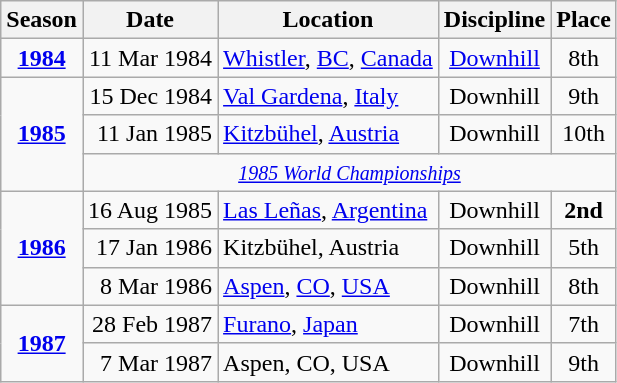<table class="wikitable">
<tr>
<th>Season</th>
<th>Date</th>
<th>Location</th>
<th>Discipline</th>
<th>Place</th>
</tr>
<tr>
<td rowspan=1 align=center><strong><a href='#'>1984</a></strong></td>
<td align=right>11 Mar 1984</td>
<td> <a href='#'>Whistler</a>, <a href='#'>BC</a>, <a href='#'>Canada</a></td>
<td align=center><a href='#'>Downhill</a></td>
<td align=center>8th</td>
</tr>
<tr>
<td rowspan=3 align=center><strong><a href='#'>1985</a></strong></td>
<td align=right>15 Dec 1984</td>
<td> <a href='#'>Val Gardena</a>, <a href='#'>Italy</a></td>
<td align=center>Downhill</td>
<td align=center>9th</td>
</tr>
<tr>
<td align=right>11 Jan 1985</td>
<td> <a href='#'>Kitzbühel</a>, <a href='#'>Austria</a></td>
<td align=center>Downhill</td>
<td align=center>10th</td>
</tr>
<tr>
<td colspan=4 align=center> <small><em><a href='#'>1985 World Championships</a></em></small></td>
</tr>
<tr>
<td rowspan=3 align=center><strong><a href='#'>1986</a></strong></td>
<td align=right>16 Aug 1985</td>
<td> <a href='#'>Las Leñas</a>, <a href='#'>Argentina</a></td>
<td align=center>Downhill</td>
<td align=center><strong>2nd</strong></td>
</tr>
<tr>
<td align=right>17 Jan 1986</td>
<td> Kitzbühel, Austria</td>
<td align=center>Downhill</td>
<td align=center>5th</td>
</tr>
<tr>
<td align=right>8 Mar 1986</td>
<td> <a href='#'>Aspen</a>, <a href='#'>CO</a>, <a href='#'>USA</a></td>
<td align=center>Downhill</td>
<td align=center>8th</td>
</tr>
<tr>
<td rowspan=3 align=center><strong><a href='#'>1987</a></strong></td>
<td align=right>28 Feb 1987</td>
<td> <a href='#'>Furano</a>, <a href='#'>Japan</a></td>
<td align=center>Downhill</td>
<td align=center>7th</td>
</tr>
<tr>
<td align=right>7 Mar 1987</td>
<td> Aspen, CO, USA</td>
<td align=center>Downhill</td>
<td align=center>9th</td>
</tr>
</table>
